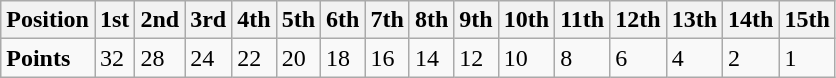<table class="wikitable">
<tr>
<th>Position</th>
<th>1st</th>
<th>2nd</th>
<th>3rd</th>
<th>4th</th>
<th>5th</th>
<th>6th</th>
<th>7th</th>
<th>8th</th>
<th>9th</th>
<th>10th</th>
<th>11th</th>
<th>12th</th>
<th>13th</th>
<th>14th</th>
<th>15th</th>
</tr>
<tr>
<td><strong>Points</strong></td>
<td>32</td>
<td>28</td>
<td>24</td>
<td>22</td>
<td>20</td>
<td>18</td>
<td>16</td>
<td>14</td>
<td>12</td>
<td>10</td>
<td>8</td>
<td>6</td>
<td>4</td>
<td>2</td>
<td>1</td>
</tr>
</table>
